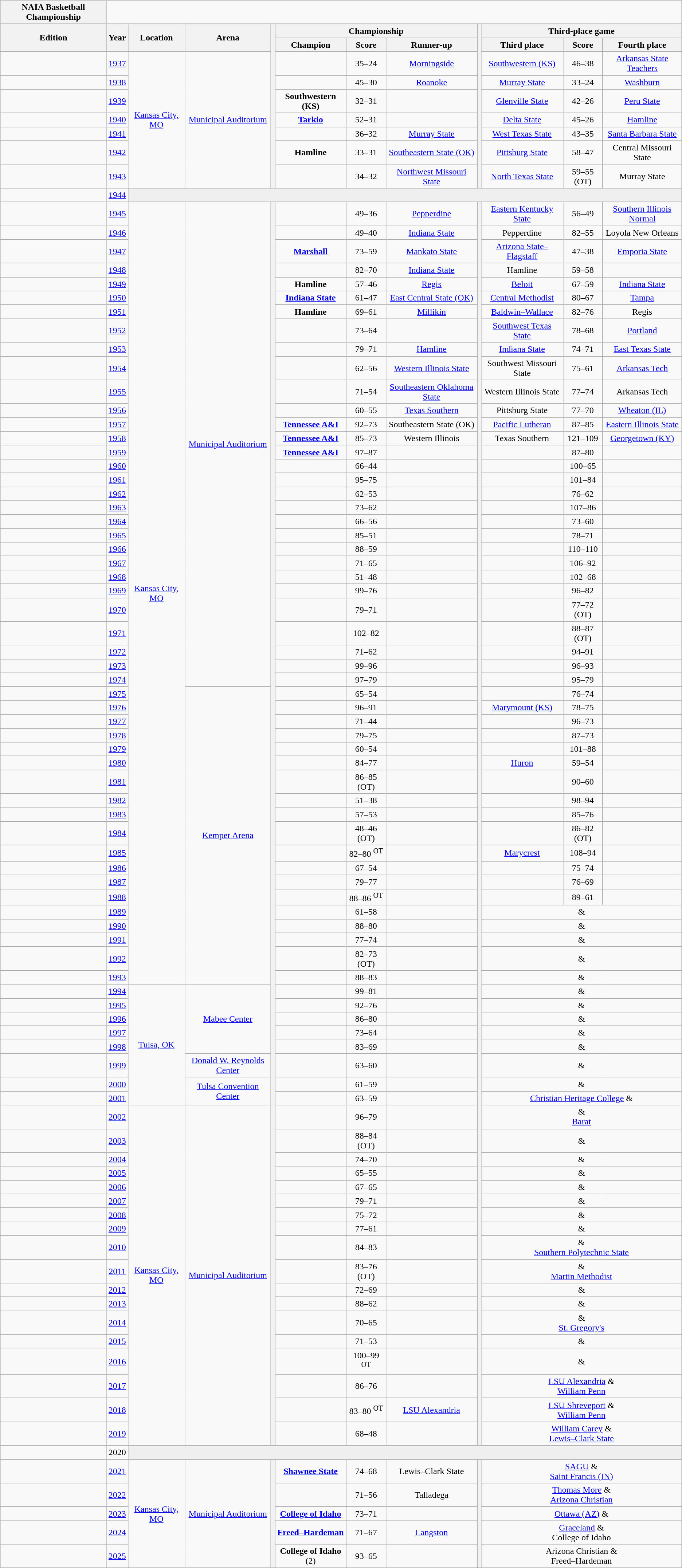<table class="wikitable" style="text-align:center">
<tr>
<th style=>NAIA Basketball Championship</th>
</tr>
<tr>
<th rowspan=2>Edition</th>
<th rowspan=2>Year</th>
<th rowspan=2>Location</th>
<th rowspan=2>Arena</th>
<th rowspan=9></th>
<th colspan=3>Championship</th>
<th rowspan=9></th>
<th colspan=3>Third-place game</th>
</tr>
<tr>
<th>Champion</th>
<th>Score</th>
<th>Runner-up</th>
<th>Third place</th>
<th>Score</th>
<th>Fourth place</th>
</tr>
<tr>
<td></td>
<td><a href='#'>1937</a></td>
<td rowspan="7"><a href='#'>Kansas City, MO</a></td>
<td rowspan="7"><a href='#'>Municipal Auditorium</a></td>
<td></td>
<td>35–24 </td>
<td><a href='#'>Morningside</a></td>
<td><a href='#'>Southwestern (KS)</a></td>
<td>46–38</td>
<td><a href='#'>Arkansas State Teachers</a></td>
</tr>
<tr>
<td></td>
<td><a href='#'>1938</a></td>
<td></td>
<td>45–30</td>
<td><a href='#'>Roanoke</a></td>
<td><a href='#'>Murray State</a></td>
<td>33–24</td>
<td><a href='#'>Washburn</a></td>
</tr>
<tr>
<td></td>
<td><a href='#'>1939</a></td>
<td><strong>Southwestern (KS)</strong></td>
<td>32–31</td>
<td></td>
<td><a href='#'>Glenville State</a></td>
<td>42–26</td>
<td><a href='#'>Peru State</a></td>
</tr>
<tr>
<td></td>
<td><a href='#'>1940</a></td>
<td><strong><a href='#'>Tarkio</a></strong></td>
<td>52–31</td>
<td></td>
<td><a href='#'>Delta State</a></td>
<td>45–26</td>
<td><a href='#'>Hamline</a></td>
</tr>
<tr>
<td></td>
<td><a href='#'>1941</a></td>
<td></td>
<td>36–32</td>
<td><a href='#'>Murray State</a></td>
<td><a href='#'>West Texas State</a></td>
<td>43–35</td>
<td><a href='#'>Santa Barbara State</a></td>
</tr>
<tr>
<td></td>
<td><a href='#'>1942</a></td>
<td><strong>Hamline</strong></td>
<td>33–31</td>
<td><a href='#'>Southeastern State (OK)</a></td>
<td><a href='#'>Pittsburg State</a></td>
<td>58–47</td>
<td>Central Missouri State</td>
</tr>
<tr>
<td></td>
<td><a href='#'>1943</a></td>
<td></td>
<td>34–32</td>
<td><a href='#'>Northwest Missouri State</a></td>
<td><a href='#'>North Texas State</a></td>
<td>59–55 (OT)</td>
<td>Murray State</td>
</tr>
<tr>
<td></td>
<td><a href='#'>1944</a></td>
<td colspan=10 style=background:#efefef></td>
</tr>
<tr>
<td></td>
<td><a href='#'>1945</a></td>
<td rowspan="49"><a href='#'>Kansas City, MO</a></td>
<td rowspan="30"><a href='#'>Municipal Auditorium</a></td>
<th rowspan=75></th>
<td></td>
<td>49–36</td>
<td><a href='#'>Pepperdine</a></td>
<th rowspan=75></th>
<td><a href='#'>Eastern Kentucky State</a></td>
<td>56–49</td>
<td><a href='#'>Southern Illinois Normal</a></td>
</tr>
<tr>
<td></td>
<td><a href='#'>1946</a></td>
<td></td>
<td>49–40</td>
<td><a href='#'>Indiana State</a></td>
<td>Pepperdine</td>
<td>82–55</td>
<td>Loyola New Orleans</td>
</tr>
<tr>
<td></td>
<td><a href='#'>1947</a></td>
<td><a href='#'><strong>Marshall</strong></a></td>
<td>73–59</td>
<td><a href='#'>Mankato State</a></td>
<td><a href='#'>Arizona State–Flagstaff</a></td>
<td>47–38</td>
<td><a href='#'>Emporia State</a></td>
</tr>
<tr>
<td></td>
<td><a href='#'>1948</a></td>
<td></td>
<td>82–70</td>
<td><a href='#'>Indiana State</a></td>
<td>Hamline</td>
<td>59–58</td>
<td></td>
</tr>
<tr>
<td></td>
<td><a href='#'>1949</a></td>
<td><strong>Hamline</strong></td>
<td>57–46</td>
<td><a href='#'>Regis</a></td>
<td><a href='#'>Beloit</a></td>
<td>67–59</td>
<td><a href='#'>Indiana State</a></td>
</tr>
<tr>
<td></td>
<td><a href='#'>1950</a></td>
<td><a href='#'><strong>Indiana State</strong></a></td>
<td>61–47</td>
<td><a href='#'>East Central State (OK)</a></td>
<td><a href='#'>Central Methodist</a></td>
<td>80–67</td>
<td><a href='#'>Tampa</a></td>
</tr>
<tr>
<td></td>
<td><a href='#'>1951</a></td>
<td><strong>Hamline</strong></td>
<td>69–61</td>
<td><a href='#'>Millikin</a></td>
<td><a href='#'>Baldwin–Wallace</a></td>
<td>82–76</td>
<td>Regis</td>
</tr>
<tr>
<td></td>
<td><a href='#'>1952</a></td>
<td></td>
<td>73–64</td>
<td></td>
<td><a href='#'>Southwest Texas State</a></td>
<td>78–68</td>
<td><a href='#'>Portland</a></td>
</tr>
<tr>
<td></td>
<td><a href='#'>1953</a></td>
<td></td>
<td>79–71</td>
<td><a href='#'>Hamline</a></td>
<td><a href='#'>Indiana State</a></td>
<td>74–71</td>
<td><a href='#'>East Texas State</a></td>
</tr>
<tr>
<td></td>
<td><a href='#'>1954</a></td>
<td></td>
<td>62–56</td>
<td><a href='#'>Western Illinois State</a></td>
<td>Southwest Missouri State</td>
<td>75–61</td>
<td><a href='#'>Arkansas Tech</a></td>
</tr>
<tr>
<td></td>
<td><a href='#'>1955</a></td>
<td></td>
<td>71–54</td>
<td><a href='#'>Southeastern Oklahoma State</a></td>
<td>Western Illinois State</td>
<td>77–74</td>
<td>Arkansas Tech</td>
</tr>
<tr>
<td></td>
<td><a href='#'>1956</a></td>
<td></td>
<td>60–55</td>
<td><a href='#'>Texas Southern</a></td>
<td>Pittsburg State</td>
<td>77–70</td>
<td><a href='#'>Wheaton (IL)</a></td>
</tr>
<tr>
<td></td>
<td><a href='#'>1957</a></td>
<td><a href='#'><strong>Tennessee A&I</strong></a></td>
<td>92–73</td>
<td>Southeastern State (OK)</td>
<td><a href='#'>Pacific Lutheran</a></td>
<td>87–85</td>
<td><a href='#'>Eastern Illinois State</a></td>
</tr>
<tr>
<td></td>
<td><a href='#'>1958</a></td>
<td><a href='#'><strong>Tennessee A&I</strong></a></td>
<td>85–73</td>
<td>Western Illinois</td>
<td>Texas Southern</td>
<td>121–109</td>
<td><a href='#'>Georgetown (KY)</a></td>
</tr>
<tr>
<td></td>
<td><a href='#'>1959</a></td>
<td><a href='#'><strong>Tennessee A&I</strong></a></td>
<td>97–87</td>
<td></td>
<td></td>
<td>87–80</td>
<td></td>
</tr>
<tr>
<td></td>
<td><a href='#'>1960</a></td>
<td></td>
<td>66–44</td>
<td></td>
<td></td>
<td>100–65</td>
<td></td>
</tr>
<tr>
<td></td>
<td><a href='#'>1961</a></td>
<td></td>
<td>95–75</td>
<td></td>
<td></td>
<td>101–84</td>
<td></td>
</tr>
<tr>
<td></td>
<td><a href='#'>1962</a></td>
<td></td>
<td>62–53</td>
<td></td>
<td></td>
<td>76–62</td>
<td></td>
</tr>
<tr>
<td></td>
<td><a href='#'>1963</a></td>
<td></td>
<td>73–62</td>
<td></td>
<td></td>
<td>107–86</td>
<td></td>
</tr>
<tr>
<td></td>
<td><a href='#'>1964</a></td>
<td></td>
<td>66–56</td>
<td></td>
<td></td>
<td>73–60</td>
<td></td>
</tr>
<tr>
<td></td>
<td><a href='#'>1965</a></td>
<td></td>
<td>85–51</td>
<td></td>
<td></td>
<td>78–71</td>
<td></td>
</tr>
<tr>
<td></td>
<td><a href='#'>1966</a></td>
<td></td>
<td>88–59</td>
<td></td>
<td></td>
<td>110–110</td>
<td></td>
</tr>
<tr>
<td></td>
<td><a href='#'>1967</a></td>
<td></td>
<td>71–65</td>
<td></td>
<td></td>
<td>106–92</td>
<td></td>
</tr>
<tr>
<td></td>
<td><a href='#'>1968</a></td>
<td></td>
<td>51–48</td>
<td></td>
<td></td>
<td>102–68</td>
<td></td>
</tr>
<tr>
<td></td>
<td><a href='#'>1969</a></td>
<td></td>
<td>99–76</td>
<td></td>
<td></td>
<td>96–82</td>
<td></td>
</tr>
<tr>
<td></td>
<td><a href='#'>1970</a></td>
<td></td>
<td>79–71</td>
<td></td>
<td></td>
<td>77–72 (OT)</td>
<td></td>
</tr>
<tr>
<td></td>
<td><a href='#'>1971</a></td>
<td></td>
<td>102–82</td>
<td></td>
<td></td>
<td>88–87 (OT)</td>
<td></td>
</tr>
<tr>
<td></td>
<td><a href='#'>1972</a></td>
<td></td>
<td>71–62</td>
<td></td>
<td></td>
<td>94–91</td>
<td></td>
</tr>
<tr>
<td></td>
<td><a href='#'>1973</a></td>
<td></td>
<td>99–96</td>
<td></td>
<td></td>
<td>96–93</td>
<td></td>
</tr>
<tr>
<td></td>
<td><a href='#'>1974</a></td>
<td></td>
<td>97–79</td>
<td></td>
<td></td>
<td>95–79</td>
<td></td>
</tr>
<tr>
<td></td>
<td><a href='#'>1975</a></td>
<td rowspan="19"><a href='#'>Kemper Arena</a></td>
<td></td>
<td>65–54</td>
<td></td>
<td></td>
<td>76–74</td>
<td></td>
</tr>
<tr>
<td></td>
<td><a href='#'>1976</a></td>
<td></td>
<td>96–91</td>
<td></td>
<td><a href='#'>Marymount (KS)</a></td>
<td>78–75</td>
<td></td>
</tr>
<tr>
<td></td>
<td><a href='#'>1977</a></td>
<td></td>
<td>71–44</td>
<td></td>
<td></td>
<td>96–73</td>
<td></td>
</tr>
<tr>
<td></td>
<td><a href='#'>1978</a></td>
<td></td>
<td>79–75</td>
<td></td>
<td></td>
<td>87–73</td>
<td></td>
</tr>
<tr>
<td></td>
<td><a href='#'>1979</a></td>
<td></td>
<td>60–54</td>
<td></td>
<td></td>
<td>101–88</td>
<td></td>
</tr>
<tr>
<td></td>
<td><a href='#'>1980</a></td>
<td></td>
<td>84–77</td>
<td></td>
<td><a href='#'>Huron</a></td>
<td>59–54</td>
<td></td>
</tr>
<tr>
<td></td>
<td><a href='#'>1981</a></td>
<td></td>
<td>86–85 (OT)</td>
<td></td>
<td></td>
<td>90–60</td>
<td></td>
</tr>
<tr>
<td></td>
<td><a href='#'>1982</a></td>
<td></td>
<td>51–38</td>
<td></td>
<td></td>
<td>98–94</td>
<td></td>
</tr>
<tr>
<td></td>
<td><a href='#'>1983</a></td>
<td></td>
<td>57–53</td>
<td></td>
<td></td>
<td>85–76</td>
<td></td>
</tr>
<tr>
<td></td>
<td><a href='#'>1984</a></td>
<td></td>
<td>48–46 (OT)</td>
<td></td>
<td></td>
<td>86–82 (OT)</td>
<td></td>
</tr>
<tr>
<td></td>
<td><a href='#'>1985</a></td>
<td></td>
<td>82–80 <sup>OT</sup></td>
<td></td>
<td><a href='#'>Marycrest</a></td>
<td>108–94</td>
<td></td>
</tr>
<tr>
<td></td>
<td><a href='#'>1986</a></td>
<td></td>
<td>67–54</td>
<td></td>
<td></td>
<td>75–74</td>
<td></td>
</tr>
<tr>
<td></td>
<td><a href='#'>1987</a></td>
<td></td>
<td>79–77</td>
<td></td>
<td></td>
<td>76–69</td>
<td></td>
</tr>
<tr>
<td></td>
<td><a href='#'>1988</a></td>
<td></td>
<td>88–86 <sup>OT</sup></td>
<td></td>
<td></td>
<td>89–61</td>
<td></td>
</tr>
<tr>
<td></td>
<td><a href='#'>1989</a></td>
<td></td>
<td>61–58</td>
<td></td>
<td colspan=3> &<br></td>
</tr>
<tr>
<td></td>
<td><a href='#'>1990</a></td>
<td></td>
<td>88–80</td>
<td></td>
<td colspan=3> & <br></td>
</tr>
<tr>
<td></td>
<td><a href='#'>1991</a></td>
<td></td>
<td>77–74</td>
<td></td>
<td colspan=3> &<br></td>
</tr>
<tr>
<td></td>
<td><a href='#'>1992</a></td>
<td></td>
<td>82–73 (OT)</td>
<td></td>
<td colspan=3> &<br></td>
</tr>
<tr>
<td></td>
<td><a href='#'>1993</a></td>
<td></td>
<td>88–83</td>
<td></td>
<td colspan=3> &<br></td>
</tr>
<tr>
<td></td>
<td><a href='#'>1994</a></td>
<td rowspan="8"><a href='#'>Tulsa, OK</a></td>
<td rowspan="5"><a href='#'>Mabee Center</a></td>
<td></td>
<td>99–81</td>
<td></td>
<td colspan=3> &<br></td>
</tr>
<tr>
<td></td>
<td><a href='#'>1995</a></td>
<td></td>
<td>92–76</td>
<td></td>
<td colspan=3> &<br></td>
</tr>
<tr>
<td></td>
<td><a href='#'>1996</a></td>
<td></td>
<td>86–80</td>
<td></td>
<td colspan=3> &<br></td>
</tr>
<tr>
<td></td>
<td><a href='#'>1997</a></td>
<td></td>
<td>73–64</td>
<td></td>
<td colspan=3> &<br></td>
</tr>
<tr>
<td></td>
<td><a href='#'>1998</a></td>
<td></td>
<td>83–69</td>
<td></td>
<td colspan=3> &<br></td>
</tr>
<tr>
<td></td>
<td><a href='#'>1999</a></td>
<td><a href='#'>Donald W. Reynolds Center</a></td>
<td></td>
<td>63–60</td>
<td></td>
<td colspan=3> &<br></td>
</tr>
<tr>
<td></td>
<td><a href='#'>2000</a></td>
<td rowspan="2"><a href='#'>Tulsa Convention Center</a></td>
<td></td>
<td>61–59</td>
<td></td>
<td colspan=3> &<br></td>
</tr>
<tr>
<td></td>
<td><a href='#'>2001</a></td>
<td></td>
<td>63–59</td>
<td></td>
<td colspan=3><a href='#'>Christian Heritage College</a> &<br></td>
</tr>
<tr>
<td></td>
<td><a href='#'>2002</a></td>
<td rowspan="18"><a href='#'>Kansas City, MO</a></td>
<td rowspan="18"><a href='#'>Municipal Auditorium</a></td>
<td></td>
<td>96–79</td>
<td></td>
<td colspan=3> &<br><a href='#'>Barat</a></td>
</tr>
<tr>
<td></td>
<td><a href='#'>2003</a></td>
<td></td>
<td>88–84 (OT)</td>
<td></td>
<td colspan=3> &<br></td>
</tr>
<tr>
<td></td>
<td><a href='#'>2004</a></td>
<td></td>
<td>74–70</td>
<td></td>
<td colspan=3> &<br></td>
</tr>
<tr>
<td></td>
<td><a href='#'>2005</a></td>
<td></td>
<td>65–55</td>
<td></td>
<td colspan=3> &<br></td>
</tr>
<tr>
<td></td>
<td><a href='#'>2006</a></td>
<td></td>
<td>67–65</td>
<td></td>
<td colspan=3> &<br></td>
</tr>
<tr>
<td></td>
<td><a href='#'>2007</a></td>
<td></td>
<td>79–71</td>
<td></td>
<td colspan=3> &<br></td>
</tr>
<tr>
<td></td>
<td><a href='#'>2008</a></td>
<td></td>
<td>75–72</td>
<td></td>
<td colspan=3> &<br></td>
</tr>
<tr>
<td></td>
<td><a href='#'>2009</a></td>
<td></td>
<td>77–61</td>
<td></td>
<td colspan=3> &<br></td>
</tr>
<tr>
<td></td>
<td><a href='#'>2010</a></td>
<td></td>
<td>84–83</td>
<td></td>
<td colspan=3> &<br><a href='#'>Southern Polytechnic State</a></td>
</tr>
<tr>
<td></td>
<td><a href='#'>2011</a></td>
<td></td>
<td>83–76 (OT)</td>
<td></td>
<td colspan=3> &<br><a href='#'>Martin Methodist</a></td>
</tr>
<tr>
<td></td>
<td><a href='#'>2012</a></td>
<td></td>
<td>72–69</td>
<td></td>
<td colspan=3> &<br></td>
</tr>
<tr>
<td></td>
<td><a href='#'>2013</a></td>
<td></td>
<td>88–62</td>
<td></td>
<td colspan=3>  & <br></td>
</tr>
<tr>
<td></td>
<td><a href='#'>2014</a></td>
<td></td>
<td>70–65</td>
<td></td>
<td colspan=3> &<br><a href='#'>St. Gregory's</a></td>
</tr>
<tr>
<td></td>
<td><a href='#'>2015</a></td>
<td></td>
<td>71–53</td>
<td></td>
<td colspan=3> &<br></td>
</tr>
<tr>
<td></td>
<td><a href='#'>2016</a></td>
<td></td>
<td>100–99 <sup>OT</sup></td>
<td></td>
<td colspan=3> &<br></td>
</tr>
<tr>
<td></td>
<td><a href='#'>2017</a></td>
<td></td>
<td>86–76</td>
<td></td>
<td colspan=3><a href='#'>LSU Alexandria</a> &<br><a href='#'>William Penn</a></td>
</tr>
<tr>
<td></td>
<td><a href='#'>2018</a></td>
<td></td>
<td>83–80 <sup>OT</sup></td>
<td><a href='#'>LSU Alexandria</a></td>
<td colspan=3><a href='#'>LSU Shreveport</a> &<br><a href='#'>William Penn</a></td>
</tr>
<tr>
<td></td>
<td><a href='#'>2019</a></td>
<td></td>
<td>68–48</td>
<td></td>
<td colspan=3><a href='#'>William Carey</a> &<br><a href='#'>Lewis–Clark State</a></td>
</tr>
<tr>
<td></td>
<td>2020</td>
<td colspan=10 style=background:#efefef></td>
</tr>
<tr>
<td></td>
<td><a href='#'>2021</a> </td>
<td rowspan="99"><a href='#'>Kansas City, MO</a></td>
<td rowspan="99"><a href='#'>Municipal Auditorium</a></td>
<th rowspan=99></th>
<td><strong><a href='#'>Shawnee State</a></strong></td>
<td>74–68</td>
<td>Lewis–Clark State</td>
<th rowspan=99></th>
<td colspan=3><a href='#'>SAGU</a> &<br><a href='#'>Saint Francis (IN)</a></td>
</tr>
<tr>
<td></td>
<td><a href='#'>2022</a></td>
<td></td>
<td>71–56</td>
<td>Talladega</td>
<td colspan=3><a href='#'>Thomas More</a> & <br><a href='#'>Arizona Christian</a></td>
</tr>
<tr>
<td></td>
<td><a href='#'>2023</a></td>
<td><strong><a href='#'>College of Idaho</a></strong></td>
<td>73–71</td>
<td></td>
<td colspan=3><a href='#'>Ottawa (AZ)</a> &<br></td>
</tr>
<tr>
<td></td>
<td><a href='#'>2024</a></td>
<td><strong><a href='#'>Freed–Hardeman</a></strong></td>
<td>71–67</td>
<td><a href='#'>Langston</a></td>
<td colspan=3><a href='#'>Graceland</a> &<br>College of Idaho</td>
</tr>
<tr>
<td></td>
<td><a href='#'>2025</a></td>
<td><strong>College of Idaho</strong> (2)</td>
<td>93–65</td>
<td></td>
<td colspan=3>Arizona Christian &<br>Freed–Hardeman</td>
</tr>
</table>
